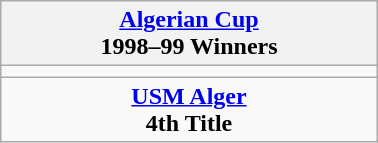<table class="wikitable" style="text-align: center; margin: 0 auto; width: 20%">
<tr>
<th><a href='#'>Algerian Cup</a><br>1998–99 Winners</th>
</tr>
<tr>
<td></td>
</tr>
<tr>
<td><strong><a href='#'>USM Alger</a></strong><br><strong>4th Title</strong></td>
</tr>
</table>
